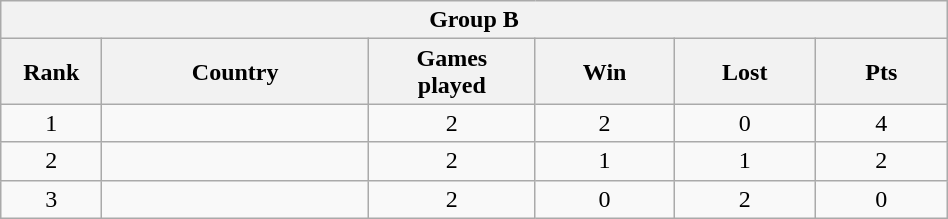<table class="wikitable" style= "text-align: center; Width:50%">
<tr>
<th colspan= 6>Group B</th>
</tr>
<tr>
<th width=2%>Rank</th>
<th width=10%>Country</th>
<th width=5%>Games <br> played</th>
<th width=5%>Win</th>
<th width=5%>Lost</th>
<th width=5%>Pts</th>
</tr>
<tr>
<td>1</td>
<td style= "text-align: left"></td>
<td>2</td>
<td>2</td>
<td>0</td>
<td>4</td>
</tr>
<tr>
<td>2</td>
<td style= "text-align: left"></td>
<td>2</td>
<td>1</td>
<td>1</td>
<td>2</td>
</tr>
<tr>
<td>3</td>
<td style= "text-align: left"></td>
<td>2</td>
<td>0</td>
<td>2</td>
<td>0</td>
</tr>
</table>
